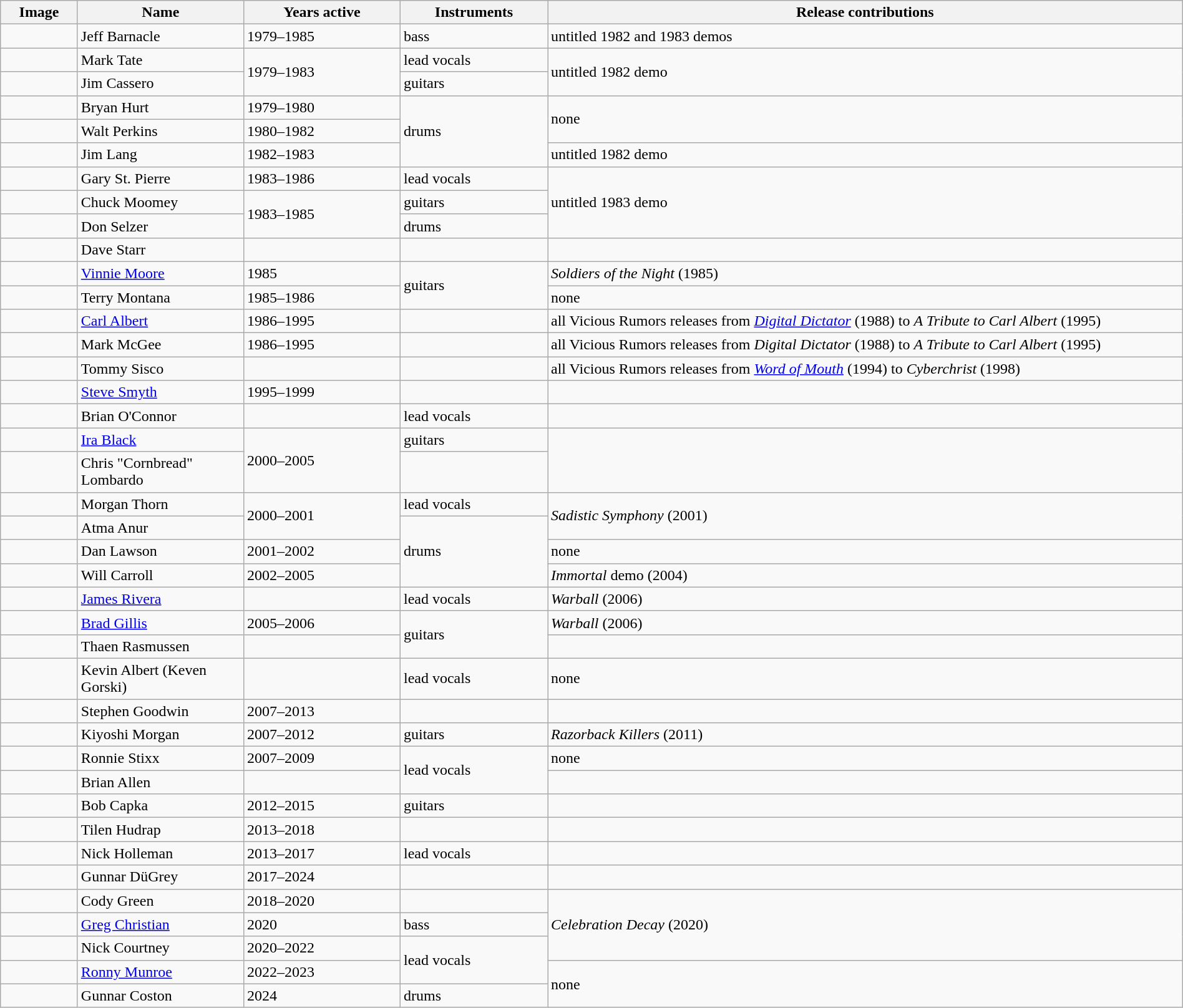<table class="wikitable" border="1" width=100%>
<tr>
<th width="75">Image</th>
<th width="170">Name</th>
<th width="160">Years active</th>
<th width="150">Instruments</th>
<th>Release contributions</th>
</tr>
<tr>
<td></td>
<td>Jeff Barnacle</td>
<td>1979–1985</td>
<td>bass</td>
<td>untitled 1982 and 1983 demos</td>
</tr>
<tr>
<td></td>
<td>Mark Tate</td>
<td rowspan="2">1979–1983</td>
<td>lead vocals</td>
<td rowspan="2">untitled 1982 demo</td>
</tr>
<tr>
<td></td>
<td>Jim Cassero</td>
<td>guitars</td>
</tr>
<tr>
<td></td>
<td>Bryan Hurt</td>
<td>1979–1980 </td>
<td rowspan="3">drums</td>
<td rowspan="2">none</td>
</tr>
<tr>
<td></td>
<td>Walt Perkins</td>
<td>1980–1982</td>
</tr>
<tr>
<td></td>
<td>Jim Lang</td>
<td>1982–1983</td>
<td>untitled 1982 demo</td>
</tr>
<tr>
<td></td>
<td>Gary St. Pierre</td>
<td>1983–1986 </td>
<td>lead vocals</td>
<td rowspan="3">untitled 1983 demo</td>
</tr>
<tr>
<td></td>
<td>Chuck Moomey</td>
<td rowspan="2">1983–1985</td>
<td>guitars</td>
</tr>
<tr>
<td></td>
<td>Don Selzer</td>
<td>drums</td>
</tr>
<tr>
<td></td>
<td>Dave Starr</td>
<td></td>
<td></td>
<td></td>
</tr>
<tr>
<td></td>
<td><a href='#'>Vinnie Moore</a></td>
<td>1985</td>
<td rowspan="2">guitars</td>
<td><em>Soldiers of the Night</em> (1985)</td>
</tr>
<tr>
<td></td>
<td>Terry Montana</td>
<td>1985–1986</td>
<td>none</td>
</tr>
<tr>
<td></td>
<td><a href='#'>Carl Albert</a></td>
<td>1986–1995 </td>
<td></td>
<td>all Vicious Rumors releases from <em><a href='#'>Digital Dictator</a></em> (1988) to <em>A Tribute to Carl Albert</em> (1995)</td>
</tr>
<tr>
<td></td>
<td>Mark McGee</td>
<td>1986–1995 </td>
<td></td>
<td>all Vicious Rumors releases from <em>Digital Dictator</em> (1988) to <em>A Tribute to Carl Albert</em> (1995) </td>
</tr>
<tr>
<td></td>
<td>Tommy Sisco</td>
<td></td>
<td></td>
<td>all Vicious Rumors releases from <em><a href='#'>Word of Mouth</a></em> (1994) to <em>Cyberchrist</em> (1998)</td>
</tr>
<tr>
<td></td>
<td><a href='#'>Steve Smyth</a></td>
<td>1995–1999 </td>
<td></td>
<td></td>
</tr>
<tr>
<td></td>
<td>Brian O'Connor</td>
<td></td>
<td>lead vocals</td>
<td></td>
</tr>
<tr>
<td></td>
<td><a href='#'>Ira Black</a></td>
<td rowspan="2">2000–2005 </td>
<td>guitars</td>
<td rowspan="2"></td>
</tr>
<tr>
<td></td>
<td>Chris "Cornbread" Lombardo</td>
<td></td>
</tr>
<tr>
<td></td>
<td>Morgan Thorn</td>
<td rowspan="2">2000–2001</td>
<td>lead vocals</td>
<td rowspan="2"><em>Sadistic Symphony</em> (2001)</td>
</tr>
<tr>
<td></td>
<td>Atma Anur</td>
<td rowspan="3">drums</td>
</tr>
<tr>
<td></td>
<td>Dan Lawson</td>
<td>2001–2002</td>
<td>none</td>
</tr>
<tr>
<td></td>
<td>Will Carroll</td>
<td>2002–2005</td>
<td><em>Immortal</em> demo (2004)</td>
</tr>
<tr>
<td></td>
<td><a href='#'>James Rivera</a></td>
<td></td>
<td>lead vocals</td>
<td><em>Warball</em> (2006)</td>
</tr>
<tr>
<td></td>
<td><a href='#'>Brad Gillis</a></td>
<td>2005–2006 </td>
<td rowspan="2">guitars</td>
<td><em>Warball</em> (2006) </td>
</tr>
<tr>
<td></td>
<td>Thaen Rasmussen</td>
<td></td>
<td></td>
</tr>
<tr>
<td></td>
<td>Kevin Albert (Keven Gorski)</td>
<td></td>
<td>lead vocals</td>
<td>none</td>
</tr>
<tr>
<td></td>
<td>Stephen Goodwin</td>
<td>2007–2013 </td>
<td></td>
<td></td>
</tr>
<tr>
<td></td>
<td>Kiyoshi Morgan</td>
<td>2007–2012 </td>
<td>guitars</td>
<td><em>Razorback Killers</em> (2011)</td>
</tr>
<tr>
<td></td>
<td>Ronnie Stixx</td>
<td>2007–2009</td>
<td rowspan="2">lead vocals</td>
<td>none</td>
</tr>
<tr>
<td></td>
<td>Brian Allen</td>
<td></td>
<td></td>
</tr>
<tr>
<td></td>
<td>Bob Capka</td>
<td>2012–2015</td>
<td>guitars</td>
<td></td>
</tr>
<tr>
<td></td>
<td>Tilen Hudrap</td>
<td>2013–2018</td>
<td></td>
<td></td>
</tr>
<tr>
<td></td>
<td>Nick Holleman</td>
<td>2013–2017 </td>
<td>lead vocals</td>
<td></td>
</tr>
<tr>
<td></td>
<td>Gunnar DüGrey</td>
<td>2017–2024</td>
<td></td>
<td></td>
</tr>
<tr>
<td></td>
<td>Cody Green</td>
<td>2018–2020</td>
<td></td>
<td rowspan="3" {{hlist><em>Celebration Decay</em> (2020)</td>
</tr>
<tr>
<td></td>
<td><a href='#'>Greg Christian</a></td>
<td>2020 </td>
<td>bass</td>
</tr>
<tr>
<td></td>
<td>Nick Courtney</td>
<td>2020–2022</td>
<td rowspan="2">lead vocals</td>
</tr>
<tr>
<td></td>
<td><a href='#'>Ronny Munroe</a></td>
<td>2022–2023</td>
<td rowspan="2">none</td>
</tr>
<tr>
<td></td>
<td>Gunnar Coston</td>
<td>2024</td>
<td>drums</td>
</tr>
</table>
